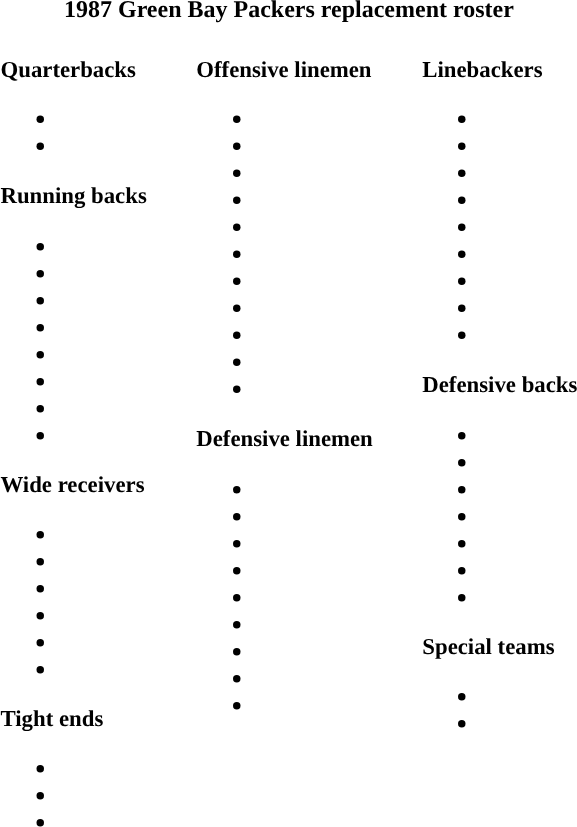<table class="toccolours" style="text-align:left">
<tr>
<th colspan="7" style="text-align:center; ">1987 Green Bay Packers replacement roster</th>
</tr>
<tr>
<td style="font-size: 95%;" valign="top"><br><strong>Quarterbacks</strong><ul><li></li><li></li></ul><strong>Running backs</strong><ul><li></li><li></li><li></li><li></li><li></li><li></li><li></li><li></li></ul><strong>Wide receivers</strong><ul><li></li><li></li><li></li><li></li><li></li><li></li></ul><strong>Tight ends</strong><ul><li></li><li></li><li></li></ul></td>
<td style="width: 25px;"></td>
<td style="font-size: 95%;" valign="top"><br><strong>Offensive linemen</strong><ul><li></li><li></li><li></li><li></li><li></li><li></li><li></li><li></li><li></li><li></li><li></li></ul><strong>Defensive linemen</strong><ul><li></li><li></li><li></li><li></li><li></li><li></li><li></li><li></li><li></li></ul></td>
<td style="width: 25px;"></td>
<td style="font-size: 95%;" valign="top"><br><strong>Linebackers</strong><ul><li></li><li></li><li></li><li></li><li></li><li></li><li></li><li></li><li></li></ul><strong>Defensive backs</strong><ul><li></li><li></li><li></li><li></li><li></li><li></li><li></li></ul><strong>Special teams</strong><ul><li></li><li></li></ul></td>
</tr>
</table>
